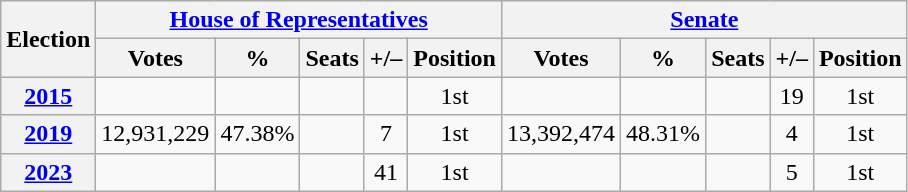<table class="wikitable" style="text-align:center">
<tr>
<th rowspan="2">Election</th>
<th colspan="5"><a href='#'>House of Representatives</a></th>
<th colspan="5"><a href='#'>Senate</a></th>
</tr>
<tr>
<th>Votes</th>
<th>%</th>
<th>Seats</th>
<th>+/–</th>
<th>Position</th>
<th>Votes</th>
<th>%</th>
<th>Seats</th>
<th>+/–</th>
<th>Position</th>
</tr>
<tr>
<th><a href='#'>2015</a></th>
<td></td>
<td></td>
<td></td>
<td></td>
<td> 1st</td>
<td></td>
<td></td>
<td></td>
<td> 19</td>
<td> 1st</td>
</tr>
<tr>
<th><a href='#'>2019</a></th>
<td>12,931,229</td>
<td>47.38%</td>
<td></td>
<td> 7</td>
<td> 1st</td>
<td>13,392,474</td>
<td>48.31%</td>
<td></td>
<td> 4</td>
<td> 1st</td>
</tr>
<tr>
<th><a href='#'>2023</a></th>
<td></td>
<td></td>
<td></td>
<td> 41</td>
<td> 1st</td>
<td></td>
<td></td>
<td></td>
<td> 5</td>
<td> 1st</td>
</tr>
</table>
